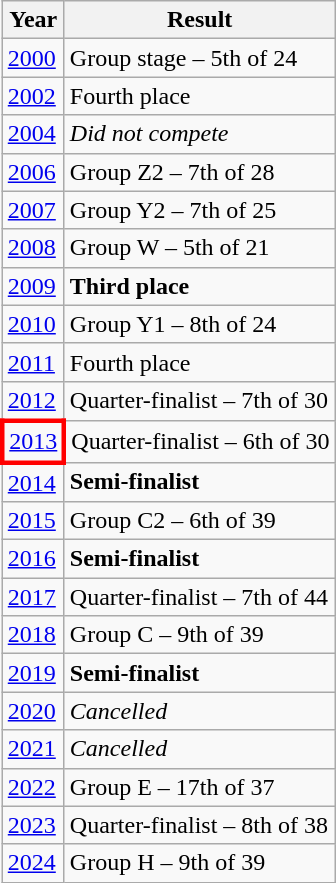<table class="wikitable">
<tr>
<th>Year</th>
<th>Result</th>
</tr>
<tr>
<td> <a href='#'>2000</a></td>
<td>Group stage – 5th of 24</td>
</tr>
<tr>
<td> <a href='#'>2002</a></td>
<td>Fourth place</td>
</tr>
<tr>
<td> <a href='#'>2004</a></td>
<td><em>Did not compete</em></td>
</tr>
<tr>
<td> <a href='#'>2006</a></td>
<td>Group Z2 – 7th of 28</td>
</tr>
<tr>
<td> <a href='#'>2007</a></td>
<td>Group Y2 – 7th of 25</td>
</tr>
<tr>
<td> <a href='#'>2008</a></td>
<td>Group W – 5th of 21</td>
</tr>
<tr>
<td> <a href='#'>2009</a></td>
<td> <strong>Third place</strong></td>
</tr>
<tr>
<td> <a href='#'>2010</a></td>
<td>Group Y1 – 8th of 24</td>
</tr>
<tr>
<td> <a href='#'>2011</a></td>
<td>Fourth place</td>
</tr>
<tr>
<td> <a href='#'>2012</a></td>
<td>Quarter-finalist – 7th of 30</td>
</tr>
<tr>
<td style="border: 3px solid red"> <a href='#'>2013</a></td>
<td>Quarter-finalist – 6th of 30</td>
</tr>
<tr>
<td> <a href='#'>2014</a></td>
<td> <strong>Semi-finalist</strong></td>
</tr>
<tr>
<td> <a href='#'>2015</a></td>
<td>Group C2 – 6th of 39</td>
</tr>
<tr>
<td> <a href='#'>2016</a></td>
<td> <strong>Semi-finalist</strong></td>
</tr>
<tr>
<td> <a href='#'>2017</a></td>
<td>Quarter-finalist – 7th of 44</td>
</tr>
<tr>
<td> <a href='#'>2018</a></td>
<td>Group C – 9th of 39</td>
</tr>
<tr>
<td> <a href='#'>2019</a></td>
<td> <strong>Semi-finalist</strong></td>
</tr>
<tr>
<td> <a href='#'>2020</a></td>
<td><em>Cancelled</em></td>
</tr>
<tr>
<td> <a href='#'>2021</a></td>
<td><em>Cancelled</em></td>
</tr>
<tr>
<td> <a href='#'>2022</a></td>
<td>Group E – 17th of 37</td>
</tr>
<tr>
<td> <a href='#'>2023</a></td>
<td>Quarter-finalist – 8th of 38</td>
</tr>
<tr>
<td> <a href='#'>2024</a></td>
<td>Group H – 9th of 39</td>
</tr>
</table>
